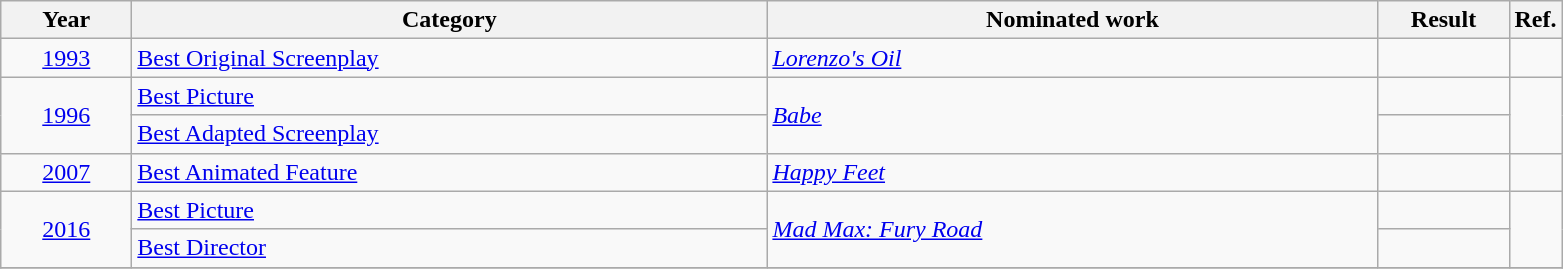<table class=wikitable>
<tr>
<th scope="col" style="width:5em;">Year</th>
<th scope="col" style="width:26em;">Category</th>
<th scope="col" style="width:25em;">Nominated work</th>
<th scope="col" style="width:5em;">Result</th>
<th>Ref.</th>
</tr>
<tr>
<td style="text-align:center;"><a href='#'>1993</a></td>
<td><a href='#'>Best Original Screenplay</a></td>
<td><em><a href='#'>Lorenzo's Oil</a></em></td>
<td></td>
<td></td>
</tr>
<tr>
<td style="text-align:center;", rowspan="2"><a href='#'>1996</a></td>
<td><a href='#'>Best Picture</a></td>
<td rowspan="2"><em><a href='#'>Babe</a></em></td>
<td></td>
<td rowspan=2></td>
</tr>
<tr>
<td><a href='#'>Best Adapted Screenplay</a></td>
<td></td>
</tr>
<tr>
<td style="text-align:center;"><a href='#'>2007</a></td>
<td><a href='#'>Best Animated Feature</a></td>
<td><em><a href='#'>Happy Feet</a></em></td>
<td></td>
<td></td>
</tr>
<tr>
<td style="text-align:center;", rowspan="2"><a href='#'>2016</a></td>
<td><a href='#'>Best Picture</a></td>
<td rowspan="2"><em><a href='#'>Mad Max: Fury Road</a></em></td>
<td></td>
<td rowspan=2></td>
</tr>
<tr>
<td><a href='#'>Best Director</a></td>
<td></td>
</tr>
<tr>
</tr>
</table>
